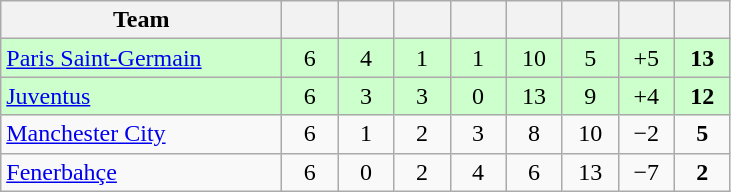<table class="wikitable" style="text-align:center">
<tr>
<th width="180">Team</th>
<th width="30"></th>
<th width="30"></th>
<th width="30"></th>
<th width="30"></th>
<th width="30"></th>
<th width="30"></th>
<th width="30"></th>
<th width="30"></th>
</tr>
<tr style="background:#cfc;">
<td align=left> <a href='#'>Paris Saint-Germain</a></td>
<td>6</td>
<td>4</td>
<td>1</td>
<td>1</td>
<td>10</td>
<td>5</td>
<td>+5</td>
<td><strong>13</strong></td>
</tr>
<tr style="background:#cfc;">
<td align=left> <a href='#'>Juventus</a></td>
<td>6</td>
<td>3</td>
<td>3</td>
<td>0</td>
<td>13</td>
<td>9</td>
<td>+4</td>
<td><strong>12</strong></td>
</tr>
<tr>
<td align=left> <a href='#'>Manchester City</a></td>
<td>6</td>
<td>1</td>
<td>2</td>
<td>3</td>
<td>8</td>
<td>10</td>
<td>−2</td>
<td><strong>5</strong></td>
</tr>
<tr>
<td align=left> <a href='#'>Fenerbahçe</a></td>
<td>6</td>
<td>0</td>
<td>2</td>
<td>4</td>
<td>6</td>
<td>13</td>
<td>−7</td>
<td><strong>2</strong></td>
</tr>
</table>
